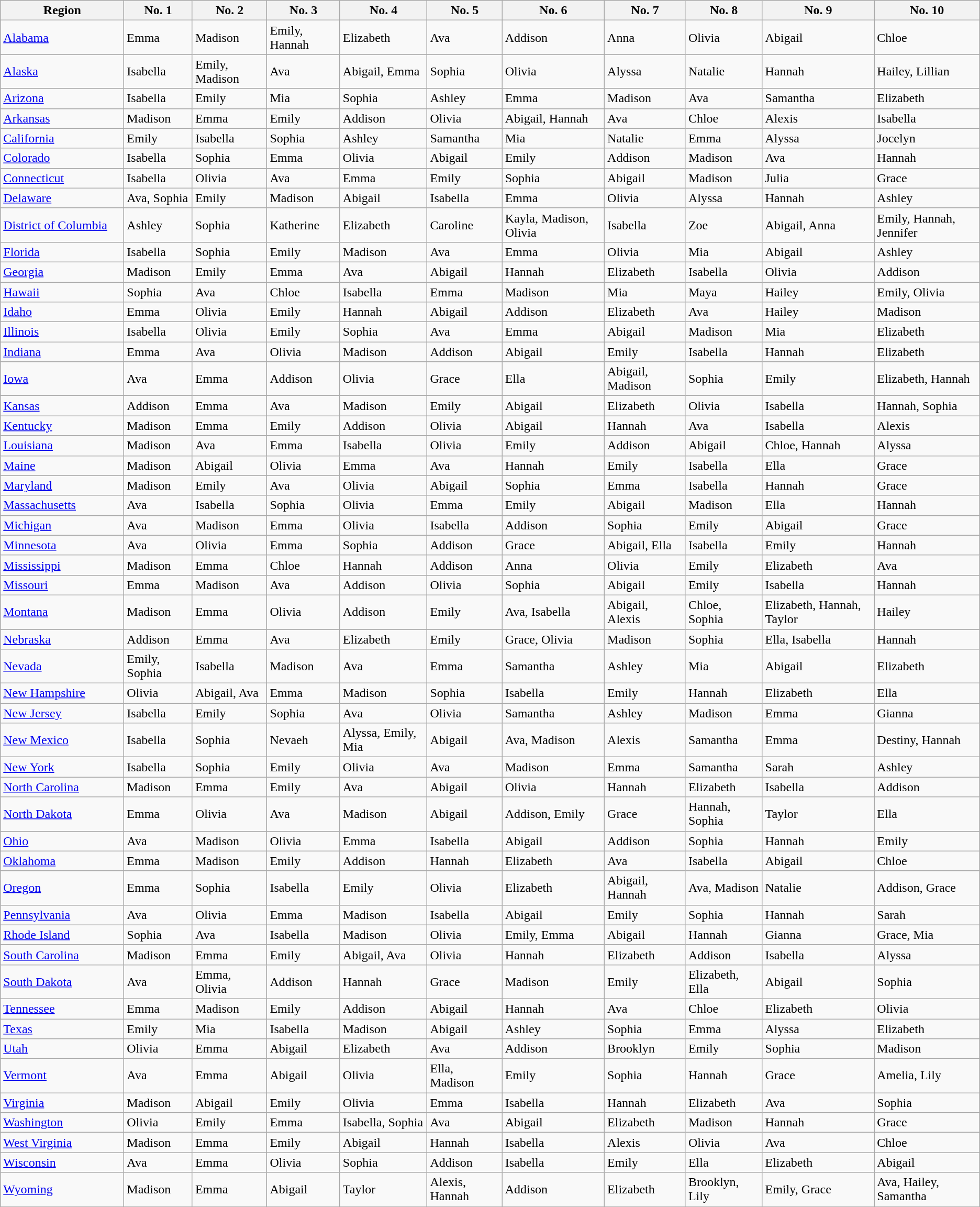<table class="wikitable sortable mw-collapsible" style="min-width:22em">
<tr>
<th width=150>Region</th>
<th>No. 1</th>
<th>No. 2</th>
<th>No. 3</th>
<th>No. 4</th>
<th>No. 5</th>
<th>No. 6</th>
<th>No. 7</th>
<th>No. 8</th>
<th>No. 9</th>
<th>No. 10</th>
</tr>
<tr>
<td><a href='#'>Alabama</a></td>
<td>Emma</td>
<td>Madison</td>
<td>Emily, Hannah</td>
<td>Elizabeth</td>
<td>Ava</td>
<td>Addison</td>
<td>Anna</td>
<td>Olivia</td>
<td>Abigail</td>
<td>Chloe</td>
</tr>
<tr>
<td><a href='#'>Alaska</a></td>
<td>Isabella</td>
<td>Emily, Madison</td>
<td>Ava</td>
<td>Abigail, Emma</td>
<td>Sophia</td>
<td>Olivia</td>
<td>Alyssa</td>
<td>Natalie</td>
<td>Hannah</td>
<td>Hailey, Lillian</td>
</tr>
<tr>
<td><a href='#'>Arizona</a></td>
<td>Isabella</td>
<td>Emily</td>
<td>Mia</td>
<td>Sophia</td>
<td>Ashley</td>
<td>Emma</td>
<td>Madison</td>
<td>Ava</td>
<td>Samantha</td>
<td>Elizabeth</td>
</tr>
<tr>
<td><a href='#'>Arkansas</a></td>
<td>Madison</td>
<td>Emma</td>
<td>Emily</td>
<td>Addison</td>
<td>Olivia</td>
<td>Abigail, Hannah</td>
<td>Ava</td>
<td>Chloe</td>
<td>Alexis</td>
<td>Isabella</td>
</tr>
<tr>
<td><a href='#'>California</a></td>
<td>Emily</td>
<td>Isabella</td>
<td>Sophia</td>
<td>Ashley</td>
<td>Samantha</td>
<td>Mia</td>
<td>Natalie</td>
<td>Emma</td>
<td>Alyssa</td>
<td>Jocelyn</td>
</tr>
<tr>
<td><a href='#'>Colorado</a></td>
<td>Isabella</td>
<td>Sophia</td>
<td>Emma</td>
<td>Olivia</td>
<td>Abigail</td>
<td>Emily</td>
<td>Addison</td>
<td>Madison</td>
<td>Ava</td>
<td>Hannah</td>
</tr>
<tr>
<td><a href='#'>Connecticut</a></td>
<td>Isabella</td>
<td>Olivia</td>
<td>Ava</td>
<td>Emma</td>
<td>Emily</td>
<td>Sophia</td>
<td>Abigail</td>
<td>Madison</td>
<td>Julia</td>
<td>Grace</td>
</tr>
<tr>
<td><a href='#'>Delaware</a></td>
<td>Ava, Sophia</td>
<td>Emily</td>
<td>Madison</td>
<td>Abigail</td>
<td>Isabella</td>
<td>Emma</td>
<td>Olivia</td>
<td>Alyssa</td>
<td>Hannah</td>
<td>Ashley</td>
</tr>
<tr>
<td><a href='#'>District of Columbia</a></td>
<td>Ashley</td>
<td>Sophia</td>
<td>Katherine</td>
<td>Elizabeth</td>
<td>Caroline</td>
<td>Kayla, Madison, Olivia</td>
<td>Isabella</td>
<td>Zoe</td>
<td>Abigail, Anna</td>
<td>Emily, Hannah, Jennifer</td>
</tr>
<tr>
<td><a href='#'>Florida</a></td>
<td>Isabella</td>
<td>Sophia</td>
<td>Emily</td>
<td>Madison</td>
<td>Ava</td>
<td>Emma</td>
<td>Olivia</td>
<td>Mia</td>
<td>Abigail</td>
<td>Ashley</td>
</tr>
<tr>
<td><a href='#'>Georgia</a></td>
<td>Madison</td>
<td>Emily</td>
<td>Emma</td>
<td>Ava</td>
<td>Abigail</td>
<td>Hannah</td>
<td>Elizabeth</td>
<td>Isabella</td>
<td>Olivia</td>
<td>Addison</td>
</tr>
<tr>
<td><a href='#'>Hawaii</a></td>
<td>Sophia</td>
<td>Ava</td>
<td>Chloe</td>
<td>Isabella</td>
<td>Emma</td>
<td>Madison</td>
<td>Mia</td>
<td>Maya</td>
<td>Hailey</td>
<td>Emily, Olivia</td>
</tr>
<tr>
<td><a href='#'>Idaho</a></td>
<td>Emma</td>
<td>Olivia</td>
<td>Emily</td>
<td>Hannah</td>
<td>Abigail</td>
<td>Addison</td>
<td>Elizabeth</td>
<td>Ava</td>
<td>Hailey</td>
<td>Madison</td>
</tr>
<tr>
<td><a href='#'>Illinois</a></td>
<td>Isabella</td>
<td>Olivia</td>
<td>Emily</td>
<td>Sophia</td>
<td>Ava</td>
<td>Emma</td>
<td>Abigail</td>
<td>Madison</td>
<td>Mia</td>
<td>Elizabeth</td>
</tr>
<tr>
<td><a href='#'>Indiana</a></td>
<td>Emma</td>
<td>Ava</td>
<td>Olivia</td>
<td>Madison</td>
<td>Addison</td>
<td>Abigail</td>
<td>Emily</td>
<td>Isabella</td>
<td>Hannah</td>
<td>Elizabeth</td>
</tr>
<tr>
<td><a href='#'>Iowa</a></td>
<td>Ava</td>
<td>Emma</td>
<td>Addison</td>
<td>Olivia</td>
<td>Grace</td>
<td>Ella</td>
<td>Abigail, Madison</td>
<td>Sophia</td>
<td>Emily</td>
<td>Elizabeth, Hannah</td>
</tr>
<tr>
<td><a href='#'>Kansas</a></td>
<td>Addison</td>
<td>Emma</td>
<td>Ava</td>
<td>Madison</td>
<td>Emily</td>
<td>Abigail</td>
<td>Elizabeth</td>
<td>Olivia</td>
<td>Isabella</td>
<td>Hannah, Sophia</td>
</tr>
<tr>
<td><a href='#'>Kentucky</a></td>
<td>Madison</td>
<td>Emma</td>
<td>Emily</td>
<td>Addison</td>
<td>Olivia</td>
<td>Abigail</td>
<td>Hannah</td>
<td>Ava</td>
<td>Isabella</td>
<td>Alexis</td>
</tr>
<tr>
<td><a href='#'>Louisiana</a></td>
<td>Madison</td>
<td>Ava</td>
<td>Emma</td>
<td>Isabella</td>
<td>Olivia</td>
<td>Emily</td>
<td>Addison</td>
<td>Abigail</td>
<td>Chloe, Hannah</td>
<td>Alyssa</td>
</tr>
<tr>
<td><a href='#'>Maine</a></td>
<td>Madison</td>
<td>Abigail</td>
<td>Olivia</td>
<td>Emma</td>
<td>Ava</td>
<td>Hannah</td>
<td>Emily</td>
<td>Isabella</td>
<td>Ella</td>
<td>Grace</td>
</tr>
<tr>
<td><a href='#'>Maryland</a></td>
<td>Madison</td>
<td>Emily</td>
<td>Ava</td>
<td>Olivia</td>
<td>Abigail</td>
<td>Sophia</td>
<td>Emma</td>
<td>Isabella</td>
<td>Hannah</td>
<td>Grace</td>
</tr>
<tr>
<td><a href='#'>Massachusetts</a></td>
<td>Ava</td>
<td>Isabella</td>
<td>Sophia</td>
<td>Olivia</td>
<td>Emma</td>
<td>Emily</td>
<td>Abigail</td>
<td>Madison</td>
<td>Ella</td>
<td>Hannah</td>
</tr>
<tr>
<td><a href='#'>Michigan</a></td>
<td>Ava</td>
<td>Madison</td>
<td>Emma</td>
<td>Olivia</td>
<td>Isabella</td>
<td>Addison</td>
<td>Sophia</td>
<td>Emily</td>
<td>Abigail</td>
<td>Grace</td>
</tr>
<tr>
<td><a href='#'>Minnesota</a></td>
<td>Ava</td>
<td>Olivia</td>
<td>Emma</td>
<td>Sophia</td>
<td>Addison</td>
<td>Grace</td>
<td>Abigail, Ella</td>
<td>Isabella</td>
<td>Emily</td>
<td>Hannah</td>
</tr>
<tr>
<td><a href='#'>Mississippi</a></td>
<td>Madison</td>
<td>Emma</td>
<td>Chloe</td>
<td>Hannah</td>
<td>Addison</td>
<td>Anna</td>
<td>Olivia</td>
<td>Emily</td>
<td>Elizabeth</td>
<td>Ava</td>
</tr>
<tr>
<td><a href='#'>Missouri</a></td>
<td>Emma</td>
<td>Madison</td>
<td>Ava</td>
<td>Addison</td>
<td>Olivia</td>
<td>Sophia</td>
<td>Abigail</td>
<td>Emily</td>
<td>Isabella</td>
<td>Hannah</td>
</tr>
<tr>
<td><a href='#'>Montana</a></td>
<td>Madison</td>
<td>Emma</td>
<td>Olivia</td>
<td>Addison</td>
<td>Emily</td>
<td>Ava, Isabella</td>
<td>Abigail, Alexis</td>
<td>Chloe, Sophia</td>
<td>Elizabeth, Hannah, Taylor</td>
<td>Hailey</td>
</tr>
<tr>
<td><a href='#'>Nebraska</a></td>
<td>Addison</td>
<td>Emma</td>
<td>Ava</td>
<td>Elizabeth</td>
<td>Emily</td>
<td>Grace, Olivia</td>
<td>Madison</td>
<td>Sophia</td>
<td>Ella, Isabella</td>
<td>Hannah</td>
</tr>
<tr>
<td><a href='#'>Nevada</a></td>
<td>Emily, Sophia</td>
<td>Isabella</td>
<td>Madison</td>
<td>Ava</td>
<td>Emma</td>
<td>Samantha</td>
<td>Ashley</td>
<td>Mia</td>
<td>Abigail</td>
<td>Elizabeth</td>
</tr>
<tr>
<td><a href='#'>New Hampshire</a></td>
<td>Olivia</td>
<td>Abigail, Ava</td>
<td>Emma</td>
<td>Madison</td>
<td>Sophia</td>
<td>Isabella</td>
<td>Emily</td>
<td>Hannah</td>
<td>Elizabeth</td>
<td>Ella</td>
</tr>
<tr>
<td><a href='#'>New Jersey</a></td>
<td>Isabella</td>
<td>Emily</td>
<td>Sophia</td>
<td>Ava</td>
<td>Olivia</td>
<td>Samantha</td>
<td>Ashley</td>
<td>Madison</td>
<td>Emma</td>
<td>Gianna</td>
</tr>
<tr>
<td><a href='#'>New Mexico</a></td>
<td>Isabella</td>
<td>Sophia</td>
<td>Nevaeh</td>
<td>Alyssa, Emily, Mia</td>
<td>Abigail</td>
<td>Ava, Madison</td>
<td>Alexis</td>
<td>Samantha</td>
<td>Emma</td>
<td>Destiny, Hannah</td>
</tr>
<tr>
<td><a href='#'>New York</a></td>
<td>Isabella</td>
<td>Sophia</td>
<td>Emily</td>
<td>Olivia</td>
<td>Ava</td>
<td>Madison</td>
<td>Emma</td>
<td>Samantha</td>
<td>Sarah</td>
<td>Ashley</td>
</tr>
<tr>
<td><a href='#'>North Carolina</a></td>
<td>Madison</td>
<td>Emma</td>
<td>Emily</td>
<td>Ava</td>
<td>Abigail</td>
<td>Olivia</td>
<td>Hannah</td>
<td>Elizabeth</td>
<td>Isabella</td>
<td>Addison</td>
</tr>
<tr>
<td><a href='#'>North Dakota</a></td>
<td>Emma</td>
<td>Olivia</td>
<td>Ava</td>
<td>Madison</td>
<td>Abigail</td>
<td>Addison, Emily</td>
<td>Grace</td>
<td>Hannah, Sophia</td>
<td>Taylor</td>
<td>Ella</td>
</tr>
<tr>
<td><a href='#'>Ohio</a></td>
<td>Ava</td>
<td>Madison</td>
<td>Olivia</td>
<td>Emma</td>
<td>Isabella</td>
<td>Abigail</td>
<td>Addison</td>
<td>Sophia</td>
<td>Hannah</td>
<td>Emily</td>
</tr>
<tr>
<td><a href='#'>Oklahoma</a></td>
<td>Emma</td>
<td>Madison</td>
<td>Emily</td>
<td>Addison</td>
<td>Hannah</td>
<td>Elizabeth</td>
<td>Ava</td>
<td>Isabella</td>
<td>Abigail</td>
<td>Chloe</td>
</tr>
<tr>
<td><a href='#'>Oregon</a></td>
<td>Emma</td>
<td>Sophia</td>
<td>Isabella</td>
<td>Emily</td>
<td>Olivia</td>
<td>Elizabeth</td>
<td>Abigail, Hannah</td>
<td>Ava, Madison</td>
<td>Natalie</td>
<td>Addison, Grace</td>
</tr>
<tr>
<td><a href='#'>Pennsylvania</a></td>
<td>Ava</td>
<td>Olivia</td>
<td>Emma</td>
<td>Madison</td>
<td>Isabella</td>
<td>Abigail</td>
<td>Emily</td>
<td>Sophia</td>
<td>Hannah</td>
<td>Sarah</td>
</tr>
<tr>
<td><a href='#'>Rhode Island</a></td>
<td>Sophia</td>
<td>Ava</td>
<td>Isabella</td>
<td>Madison</td>
<td>Olivia</td>
<td>Emily, Emma</td>
<td>Abigail</td>
<td>Hannah</td>
<td>Gianna</td>
<td>Grace, Mia</td>
</tr>
<tr>
<td><a href='#'>South Carolina</a></td>
<td>Madison</td>
<td>Emma</td>
<td>Emily</td>
<td>Abigail, Ava</td>
<td>Olivia</td>
<td>Hannah</td>
<td>Elizabeth</td>
<td>Addison</td>
<td>Isabella</td>
<td>Alyssa</td>
</tr>
<tr>
<td><a href='#'>South Dakota</a></td>
<td>Ava</td>
<td>Emma, Olivia</td>
<td>Addison</td>
<td>Hannah</td>
<td>Grace</td>
<td>Madison</td>
<td>Emily</td>
<td>Elizabeth, Ella</td>
<td>Abigail</td>
<td>Sophia</td>
</tr>
<tr>
<td><a href='#'>Tennessee</a></td>
<td>Emma</td>
<td>Madison</td>
<td>Emily</td>
<td>Addison</td>
<td>Abigail</td>
<td>Hannah</td>
<td>Ava</td>
<td>Chloe</td>
<td>Elizabeth</td>
<td>Olivia</td>
</tr>
<tr>
<td><a href='#'>Texas</a></td>
<td>Emily</td>
<td>Mia</td>
<td>Isabella</td>
<td>Madison</td>
<td>Abigail</td>
<td>Ashley</td>
<td>Sophia</td>
<td>Emma</td>
<td>Alyssa</td>
<td>Elizabeth</td>
</tr>
<tr>
<td><a href='#'>Utah</a></td>
<td>Olivia</td>
<td>Emma</td>
<td>Abigail</td>
<td>Elizabeth</td>
<td>Ava</td>
<td>Addison</td>
<td>Brooklyn</td>
<td>Emily</td>
<td>Sophia</td>
<td>Madison</td>
</tr>
<tr>
<td><a href='#'>Vermont</a></td>
<td>Ava</td>
<td>Emma</td>
<td>Abigail</td>
<td>Olivia</td>
<td>Ella, Madison</td>
<td>Emily</td>
<td>Sophia</td>
<td>Hannah</td>
<td>Grace</td>
<td>Amelia, Lily</td>
</tr>
<tr>
<td><a href='#'>Virginia</a></td>
<td>Madison</td>
<td>Abigail</td>
<td>Emily</td>
<td>Olivia</td>
<td>Emma</td>
<td>Isabella</td>
<td>Hannah</td>
<td>Elizabeth</td>
<td>Ava</td>
<td>Sophia</td>
</tr>
<tr>
<td><a href='#'>Washington</a></td>
<td>Olivia</td>
<td>Emily</td>
<td>Emma</td>
<td>Isabella, Sophia</td>
<td>Ava</td>
<td>Abigail</td>
<td>Elizabeth</td>
<td>Madison</td>
<td>Hannah</td>
<td>Grace</td>
</tr>
<tr>
<td><a href='#'>West Virginia</a></td>
<td>Madison</td>
<td>Emma</td>
<td>Emily</td>
<td>Abigail</td>
<td>Hannah</td>
<td>Isabella</td>
<td>Alexis</td>
<td>Olivia</td>
<td>Ava</td>
<td>Chloe</td>
</tr>
<tr>
<td><a href='#'>Wisconsin</a></td>
<td>Ava</td>
<td>Emma</td>
<td>Olivia</td>
<td>Sophia</td>
<td>Addison</td>
<td>Isabella</td>
<td>Emily</td>
<td>Ella</td>
<td>Elizabeth</td>
<td>Abigail</td>
</tr>
<tr>
<td><a href='#'>Wyoming</a></td>
<td>Madison</td>
<td>Emma</td>
<td>Abigail</td>
<td>Taylor</td>
<td>Alexis, Hannah</td>
<td>Addison</td>
<td>Elizabeth</td>
<td>Brooklyn, Lily</td>
<td>Emily, Grace</td>
<td>Ava, Hailey, Samantha</td>
</tr>
<tr>
</tr>
</table>
